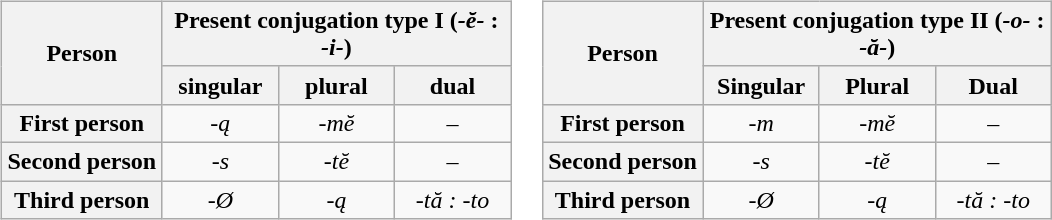<table>
<tr>
<td><br><table class="wikitable" style="border-collapse: collapse;text-align:center;">
<tr>
<th style="width:100px" rowspan="2">Person</th>
<th colspan="3">Present conjugation type I (<em>-ĕ-</em> : <em>-i-</em>)</th>
</tr>
<tr>
<th style="width:70px">singular</th>
<th style="width:70px">plural</th>
<th style="width:70px">dual</th>
</tr>
<tr>
<th>First person</th>
<td><em>-ą</em></td>
<td><em>-mĕ</em></td>
<td><em>–</em></td>
</tr>
<tr>
<th>Second person</th>
<td><em>-s</em></td>
<td><em>-tĕ</em></td>
<td><em>–</em></td>
</tr>
<tr>
<th>Third person</th>
<td><em>-Ø</em></td>
<td><em>-ą</em></td>
<td><em>-tă : -to</em></td>
</tr>
</table>
</td>
<td valign="top"><br><table class="wikitable" style="border-collapse: collapse;text-align:center;">
<tr>
<th style="width:100px" rowspan="2">Person</th>
<th colspan="3">Present conjugation type II (<em>-o-</em> : <em>-ă-</em>)</th>
</tr>
<tr>
<th style="width:70px">Singular</th>
<th style="width:70px">Plural</th>
<th style="width:70px">Dual</th>
</tr>
<tr>
<th>First person</th>
<td><em>-m</em></td>
<td><em>-mĕ</em></td>
<td><em>–</em></td>
</tr>
<tr>
<th>Second person</th>
<td><em>-s</em></td>
<td><em>-tĕ</em></td>
<td><em>–</em></td>
</tr>
<tr>
<th>Third person</th>
<td><em>-Ø</em></td>
<td><em>-ą</em></td>
<td><em>-tă : -to</em></td>
</tr>
</table>
</td>
</tr>
</table>
